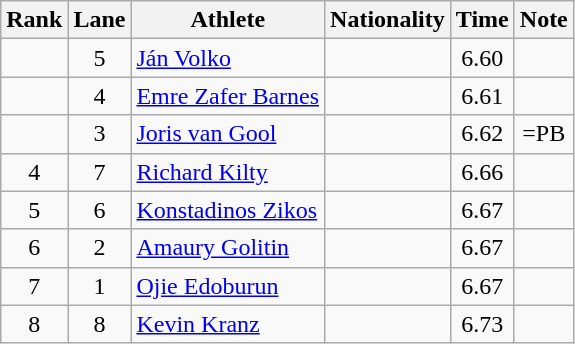<table class="wikitable sortable" style="text-align:center">
<tr>
<th>Rank</th>
<th>Lane</th>
<th>Athlete</th>
<th>Nationality</th>
<th>Time</th>
<th>Note</th>
</tr>
<tr>
<td></td>
<td>5</td>
<td align=left><a href='#'>Ján Volko</a></td>
<td align=left></td>
<td>6.60</td>
<td></td>
</tr>
<tr>
<td></td>
<td>4</td>
<td align=left><a href='#'>Emre Zafer Barnes</a></td>
<td align=left></td>
<td>6.61</td>
<td></td>
</tr>
<tr>
<td></td>
<td>3</td>
<td align=left><a href='#'>Joris van Gool</a></td>
<td align=left></td>
<td>6.62</td>
<td>=PB</td>
</tr>
<tr>
<td>4</td>
<td>7</td>
<td align=left><a href='#'>Richard Kilty</a></td>
<td align=left></td>
<td>6.66</td>
<td></td>
</tr>
<tr>
<td>5</td>
<td>6</td>
<td align=left><a href='#'>Konstadinos Zikos</a></td>
<td align=left></td>
<td>6.67</td>
<td></td>
</tr>
<tr>
<td>6</td>
<td>2</td>
<td align=left><a href='#'>Amaury Golitin</a></td>
<td align=left></td>
<td>6.67</td>
<td></td>
</tr>
<tr>
<td>7</td>
<td>1</td>
<td align=left><a href='#'>Ojie Edoburun</a></td>
<td align=left></td>
<td>6.67</td>
<td></td>
</tr>
<tr>
<td>8</td>
<td>8</td>
<td align=left><a href='#'>Kevin Kranz</a></td>
<td align=left></td>
<td>6.73</td>
<td></td>
</tr>
</table>
